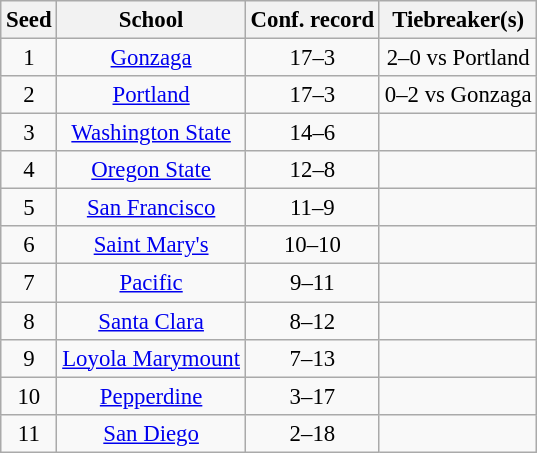<table class="wikitable" style="white-space:nowrap; font-size:95%;text-align:center">
<tr>
<th>Seed</th>
<th>School</th>
<th>Conf. record</th>
<th>Tiebreaker(s)</th>
</tr>
<tr>
<td>1</td>
<td><a href='#'>Gonzaga</a></td>
<td>17–3</td>
<td>2–0 vs Portland</td>
</tr>
<tr>
<td>2</td>
<td><a href='#'>Portland</a></td>
<td>17–3</td>
<td>0–2 vs Gonzaga</td>
</tr>
<tr>
<td>3</td>
<td><a href='#'>Washington State</a></td>
<td>14–6</td>
<td></td>
</tr>
<tr>
<td>4</td>
<td><a href='#'>Oregon State</a></td>
<td>12–8</td>
<td></td>
</tr>
<tr>
<td>5</td>
<td><a href='#'>San Francisco</a></td>
<td>11–9</td>
<td></td>
</tr>
<tr>
<td>6</td>
<td><a href='#'>Saint Mary's</a></td>
<td>10–10</td>
<td></td>
</tr>
<tr>
<td>7</td>
<td><a href='#'>Pacific</a></td>
<td>9–11</td>
<td></td>
</tr>
<tr>
<td>8</td>
<td><a href='#'>Santa Clara</a></td>
<td>8–12</td>
<td></td>
</tr>
<tr>
<td>9</td>
<td><a href='#'>Loyola Marymount</a></td>
<td>7–13</td>
<td></td>
</tr>
<tr>
<td>10</td>
<td><a href='#'>Pepperdine</a></td>
<td>3–17</td>
<td></td>
</tr>
<tr>
<td>11</td>
<td><a href='#'>San Diego</a></td>
<td>2–18</td>
<td></td>
</tr>
</table>
